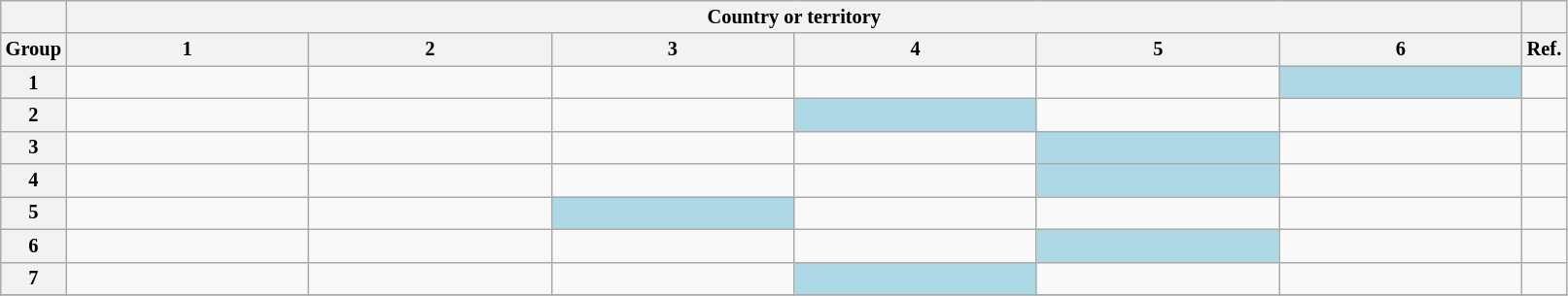<table class="wikitable" style="font-size: 85%;">
<tr>
<th></th>
<th colspan="6";>Country or territory</th>
<th></th>
</tr>
<tr>
<th>Group</th>
<th width="160">1</th>
<th width="160">2</th>
<th width="160">3</th>
<th width="160">4</th>
<th width="160">5</th>
<th width="160">6</th>
<th>Ref.</th>
</tr>
<tr>
<th>1</th>
<td><s></s></td>
<td></td>
<td></td>
<td></td>
<td></td>
<td bgcolor= lightblue></td>
<td></td>
</tr>
<tr>
<th>2</th>
<td></td>
<td></td>
<td></td>
<td bgcolor= lightblue></td>
<td></td>
<td></td>
<td></td>
</tr>
<tr>
<th>3</th>
<td></td>
<td><s></s></td>
<td><s></s></td>
<td></td>
<td bgcolor= lightblue></td>
<td></td>
<td></td>
</tr>
<tr>
<th>4</th>
<td></td>
<td><s></s></td>
<td></td>
<td></td>
<td bgcolor= lightblue></td>
<td></td>
<td></td>
</tr>
<tr>
<th>5</th>
<td><s></s></td>
<td></td>
<td bgcolor= lightblue></td>
<td></td>
<td></td>
<td></td>
<td></td>
</tr>
<tr>
<th>6</th>
<td></td>
<td></td>
<td></td>
<td></td>
<td bgcolor= lightblue></td>
<td></td>
<td></td>
</tr>
<tr>
<th>7</th>
<td></td>
<td></td>
<td></td>
<td bgcolor= lightblue></td>
<td></td>
<td></td>
<td></td>
</tr>
<tr>
</tr>
</table>
